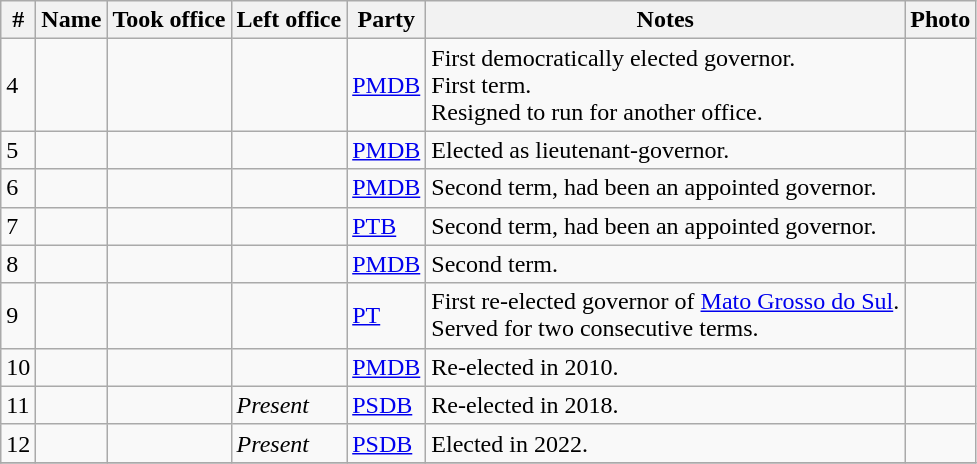<table class="wikitable sortable">
<tr>
<th>#</th>
<th>Name</th>
<th>Took office</th>
<th>Left office</th>
<th>Party</th>
<th class="unsortable">Notes</th>
<th class="unsortable">Photo</th>
</tr>
<tr>
<td>4</td>
<td></td>
<td></td>
<td></td>
<td><a href='#'>PMDB</a></td>
<td>First democratically elected governor. <br> First term. <br> Resigned to run for another office.</td>
<td></td>
</tr>
<tr>
<td>5</td>
<td></td>
<td> </td>
<td> </td>
<td><a href='#'>PMDB</a></td>
<td>Elected as lieutenant-governor.</td>
<td></td>
</tr>
<tr>
<td>6</td>
<td></td>
<td></td>
<td></td>
<td><a href='#'>PMDB</a></td>
<td>Second term, had been an appointed governor.</td>
<td></td>
</tr>
<tr>
<td>7</td>
<td></td>
<td></td>
<td></td>
<td><a href='#'>PTB</a>  </td>
<td>Second term, had been an appointed governor.</td>
<td></td>
</tr>
<tr>
<td>8</td>
<td></td>
<td></td>
<td></td>
<td><a href='#'>PMDB</a></td>
<td>Second term.</td>
<td></td>
</tr>
<tr>
<td>9</td>
<td></td>
<td></td>
<td></td>
<td><a href='#'>PT</a></td>
<td>First re-elected governor of <a href='#'>Mato Grosso do Sul</a>. <br> Served for two consecutive terms.</td>
<td></td>
</tr>
<tr>
<td>10</td>
<td></td>
<td></td>
<td></td>
<td><a href='#'>PMDB</a></td>
<td>Re-elected in 2010.</td>
<td></td>
</tr>
<tr>
<td>11</td>
<td></td>
<td></td>
<td><em>Present</em></td>
<td><a href='#'>PSDB</a></td>
<td>Re-elected in 2018.</td>
<td></td>
</tr>
<tr>
<td>12</td>
<td></td>
<td></td>
<td><em>Present</em></td>
<td><a href='#'>PSDB</a></td>
<td>Elected in 2022.</td>
<td></td>
</tr>
<tr>
</tr>
</table>
